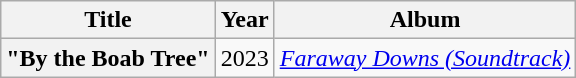<table class="wikitable plainrowheaders" style="text-align:center;" border="1">
<tr>
<th scope="col">Title</th>
<th scope="col">Year</th>
<th scope="col">Album</th>
</tr>
<tr>
<th scope="row">"By the Boab Tree"</th>
<td>2023</td>
<td><em><a href='#'>Faraway Downs (Soundtrack)</a></em></td>
</tr>
</table>
